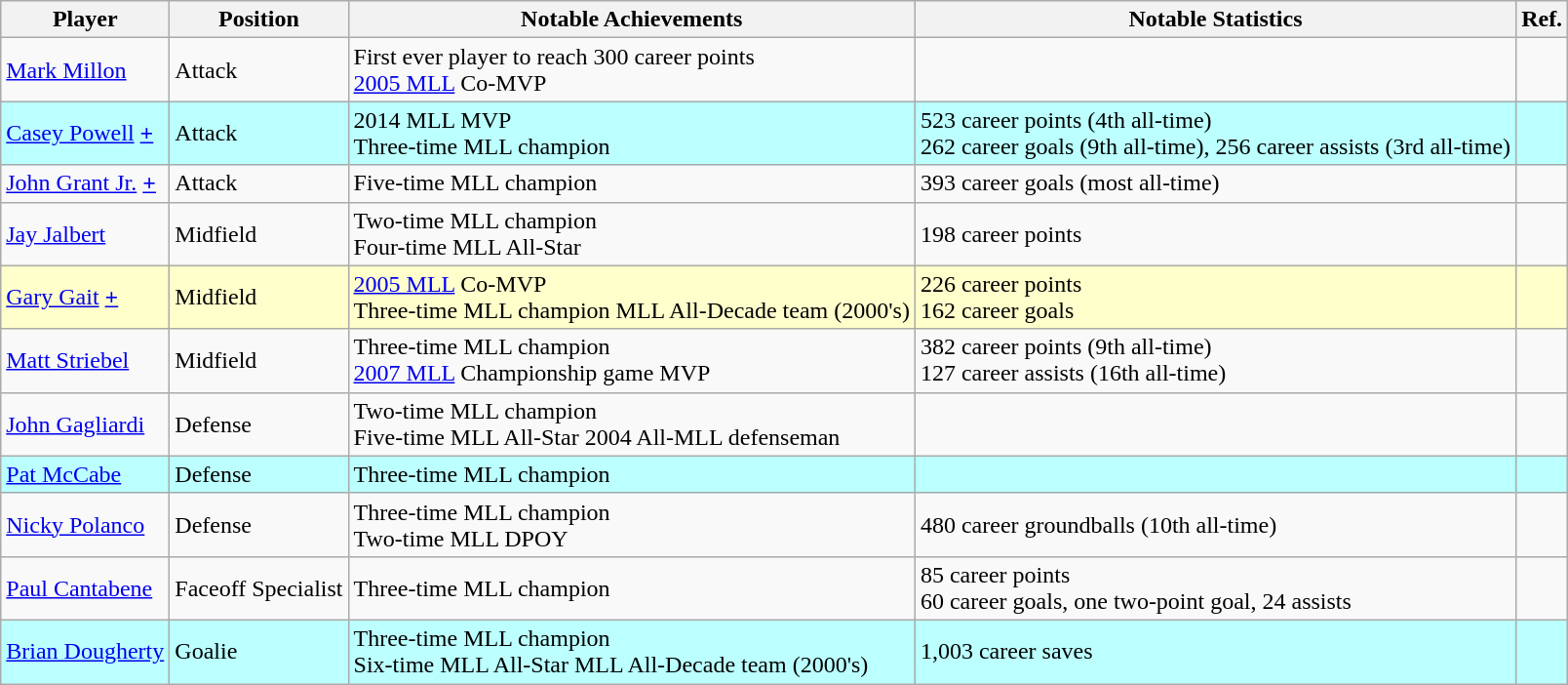<table class="wikitable mw-collapsible">
<tr>
<th>Player</th>
<th>Position</th>
<th>Notable Achievements</th>
<th>Notable Statistics</th>
<th>Ref.</th>
</tr>
<tr style="background#bff">
<td><a href='#'>Mark Millon</a></td>
<td>Attack</td>
<td>First ever player to reach 300 career points<br><a href='#'>2005 MLL</a> Co-MVP</td>
<td></td>
<td></td>
</tr>
<tr style="background:#bff">
<td><a href='#'>Casey Powell</a> <strong><a href='#'>+</a></strong></td>
<td>Attack</td>
<td>2014 MLL MVP<br>Three-time MLL champion</td>
<td>523 career points (4th all-time)<br>262 career goals (9th all-time), 256 career assists (3rd all-time)</td>
<td></td>
</tr>
<tr>
<td><a href='#'>John Grant Jr.</a> <strong><a href='#'>+</a></strong></td>
<td>Attack</td>
<td>Five-time MLL champion</td>
<td>393 career goals (most all-time)</td>
<td></td>
</tr>
<tr style=:"background:#bff">
<td><a href='#'>Jay Jalbert</a></td>
<td>Midfield</td>
<td>Two-time MLL champion<br>Four-time MLL All-Star</td>
<td>198 career points</td>
<td></td>
</tr>
<tr style="background:#ffc">
<td><a href='#'>Gary Gait</a> <strong><a href='#'>+</a></strong></td>
<td>Midfield</td>
<td><a href='#'>2005 MLL</a> Co-MVP<br>Three-time MLL champion
MLL All-Decade team (2000's)</td>
<td>226 career points<br>162 career goals</td>
<td></td>
</tr>
<tr>
<td><a href='#'>Matt Striebel</a></td>
<td>Midfield</td>
<td>Three-time MLL champion<br><a href='#'>2007 MLL</a> Championship game MVP</td>
<td>382 career points (9th all-time)<br>127 career assists (16th all-time)</td>
<td></td>
</tr>
<tr>
<td><a href='#'>John Gagliardi</a></td>
<td>Defense</td>
<td>Two-time MLL champion<br>Five-time MLL All-Star
2004 All-MLL defenseman</td>
<td></td>
<td></td>
</tr>
<tr style="background:#bff">
<td><a href='#'>Pat McCabe</a></td>
<td>Defense</td>
<td>Three-time MLL champion</td>
<td></td>
<td></td>
</tr>
<tr>
<td><a href='#'>Nicky Polanco</a></td>
<td>Defense</td>
<td>Three-time MLL champion<br>Two-time MLL DPOY</td>
<td>480 career groundballs (10th all-time)</td>
<td></td>
</tr>
<tr>
<td><a href='#'>Paul Cantabene</a></td>
<td>Faceoff Specialist</td>
<td>Three-time MLL champion</td>
<td>85 career points<br>60 career goals, one two-point goal, 24 assists</td>
<td></td>
</tr>
<tr style="background:#bff">
<td><a href='#'>Brian Dougherty</a></td>
<td>Goalie</td>
<td>Three-time MLL champion<br>Six-time MLL All-Star
MLL All-Decade team (2000's)</td>
<td>1,003 career saves</td>
<td></td>
</tr>
</table>
